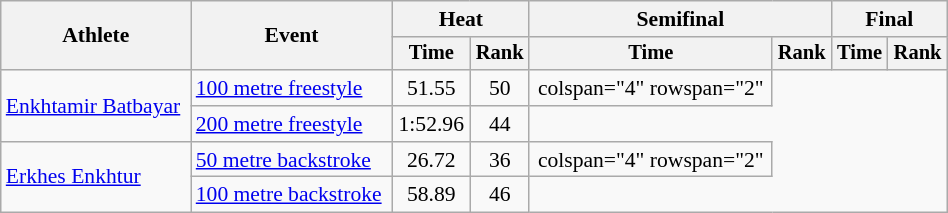<table class="wikitable" style="text-align:center; font-size:90%; width:50%;">
<tr>
<th rowspan="2">Athlete</th>
<th rowspan="2">Event</th>
<th colspan="2">Heat</th>
<th colspan="2">Semifinal</th>
<th colspan="2">Final</th>
</tr>
<tr style="font-size:95%">
<th>Time</th>
<th>Rank</th>
<th>Time</th>
<th>Rank</th>
<th>Time</th>
<th>Rank</th>
</tr>
<tr align=center>
<td align=left rowspan="2"><a href='#'>Enkhtamir Batbayar</a></td>
<td align=left><a href='#'>100 metre freestyle</a></td>
<td>51.55</td>
<td>50</td>
<td>colspan="4" rowspan="2"</td>
</tr>
<tr align=center>
<td align=left><a href='#'>200 metre freestyle</a></td>
<td>1:52.96</td>
<td>44</td>
</tr>
<tr align=center>
<td align=left rowspan="2"><a href='#'>Erkhes Enkhtur</a></td>
<td align=left><a href='#'>50 metre backstroke</a></td>
<td>26.72</td>
<td>36</td>
<td>colspan="4" rowspan="2"</td>
</tr>
<tr align=center>
<td align=left><a href='#'>100 metre backstroke</a></td>
<td>58.89</td>
<td>46</td>
</tr>
</table>
